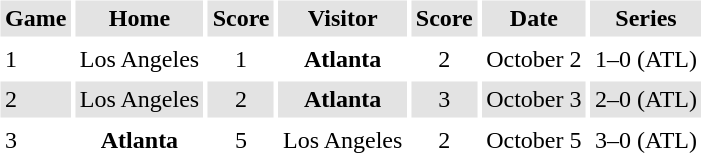<table border="0" cellspacing="3" cellpadding="3">
<tr style="background: #e3e3e3;">
<th>Game</th>
<th>Home</th>
<th>Score</th>
<th>Visitor</th>
<th>Score</th>
<th>Date</th>
<th>Series</th>
</tr>
<tr>
<td>1</td>
<td align="center">Los Angeles</td>
<td align="center">1</td>
<td align="center"><strong>Atlanta</strong></td>
<td align="center">2</td>
<td align="center">October 2</td>
<td>1–0 (ATL)</td>
</tr>
<tr style="background: #e3e3e3;">
<td>2</td>
<td align="center">Los Angeles</td>
<td align="center">2</td>
<td align="center"><strong>Atlanta</strong></td>
<td align="center">3</td>
<td align="center">October 3</td>
<td>2–0 (ATL)</td>
</tr>
<tr>
<td>3</td>
<td align="center"><strong>Atlanta</strong></td>
<td align="center">5</td>
<td align="center">Los Angeles</td>
<td align="center">2</td>
<td align="center">October 5</td>
<td>3–0 (ATL)</td>
</tr>
</table>
